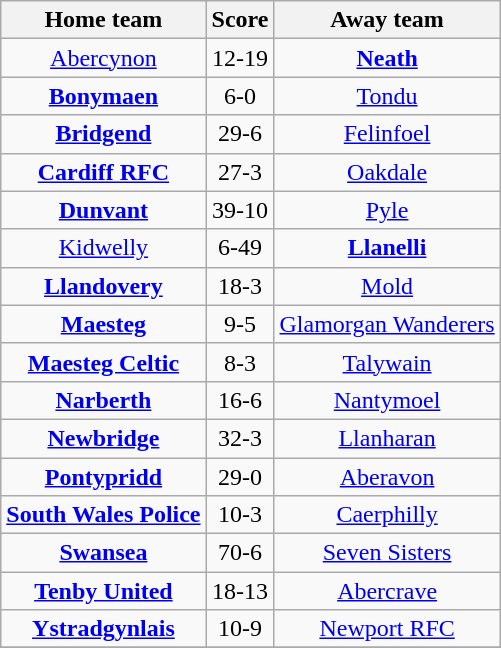<table class="wikitable" style="text-align: center">
<tr>
<th>Home team</th>
<th>Score</th>
<th>Away team</th>
</tr>
<tr>
<td><a href='#'>Abercynon</a></td>
<td>12-19</td>
<td><strong><a href='#'>Neath</a></strong></td>
</tr>
<tr>
<td><strong><a href='#'>Bonymaen</a></strong></td>
<td>6-0</td>
<td><a href='#'>Tondu</a></td>
</tr>
<tr>
<td><strong><a href='#'>Bridgend</a></strong></td>
<td>29-6</td>
<td><a href='#'>Felinfoel</a></td>
</tr>
<tr>
<td><strong><a href='#'>Cardiff RFC</a></strong></td>
<td>27-3</td>
<td><a href='#'>Oakdale</a></td>
</tr>
<tr>
<td><strong><a href='#'>Dunvant</a></strong></td>
<td>39-10</td>
<td><a href='#'>Pyle</a></td>
</tr>
<tr>
<td><a href='#'>Kidwelly</a></td>
<td>6-49</td>
<td><strong><a href='#'>Llanelli</a></strong></td>
</tr>
<tr>
<td><strong><a href='#'>Llandovery</a></strong></td>
<td>18-3</td>
<td><a href='#'>Mold</a></td>
</tr>
<tr>
<td><strong><a href='#'>Maesteg</a></strong></td>
<td>9-5</td>
<td><a href='#'>Glamorgan Wanderers</a></td>
</tr>
<tr>
<td><strong><a href='#'>Maesteg Celtic</a></strong></td>
<td>8-3</td>
<td><a href='#'>Talywain</a></td>
</tr>
<tr>
<td><strong><a href='#'>Narberth</a></strong></td>
<td>16-6</td>
<td><a href='#'>Nantymoel</a></td>
</tr>
<tr>
<td><strong><a href='#'>Newbridge</a></strong></td>
<td>32-3</td>
<td><a href='#'>Llanharan</a></td>
</tr>
<tr>
<td><strong><a href='#'>Pontypridd</a></strong></td>
<td>29-0</td>
<td><a href='#'>Aberavon</a></td>
</tr>
<tr>
<td><strong><a href='#'>South Wales Police</a></strong></td>
<td>10-3</td>
<td><a href='#'>Caerphilly</a></td>
</tr>
<tr>
<td><strong><a href='#'>Swansea</a></strong></td>
<td>70-6</td>
<td><a href='#'>Seven Sisters</a></td>
</tr>
<tr>
<td><strong><a href='#'>Tenby United</a></strong></td>
<td>18-13</td>
<td><a href='#'>Abercrave</a></td>
</tr>
<tr>
<td><strong><a href='#'>Ystradgynlais</a></strong></td>
<td>10-9</td>
<td><a href='#'>Newport RFC</a></td>
</tr>
<tr>
</tr>
</table>
